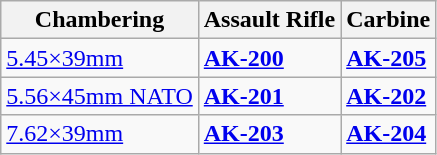<table class="wikitable">
<tr>
<th>Chambering</th>
<th>Assault Rifle</th>
<th>Carbine</th>
</tr>
<tr>
<td><a href='#'>5.45×39mm</a></td>
<td><strong><a href='#'>AK-200</a></strong></td>
<td><strong><a href='#'>AK-205</a></strong></td>
</tr>
<tr>
<td><a href='#'>5.56×45mm NATO</a></td>
<td><strong><a href='#'>AK-201</a></strong></td>
<td><strong><a href='#'>AK-202</a></strong></td>
</tr>
<tr>
<td><a href='#'>7.62×39mm</a></td>
<td><strong><a href='#'>AK-203</a></strong></td>
<td><strong><a href='#'>AK-204</a></strong></td>
</tr>
</table>
